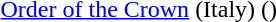<table>
<tr>
<td></td>
<td><a href='#'>Order of the Crown</a> (Italy) ()</td>
</tr>
<tr>
</tr>
</table>
